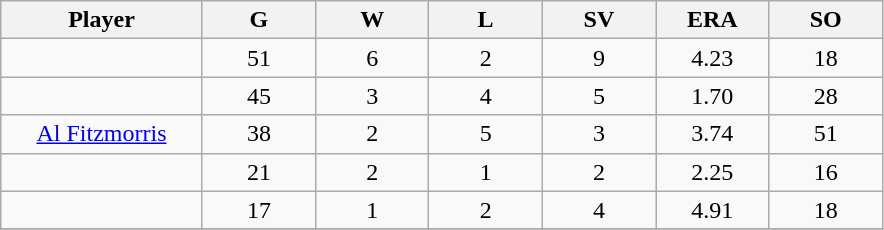<table class="wikitable sortable">
<tr>
<th bgcolor="#DDDDFF" width="16%">Player</th>
<th bgcolor="#DDDDFF" width="9%">G</th>
<th bgcolor="#DDDDFF" width="9%">W</th>
<th bgcolor="#DDDDFF" width="9%">L</th>
<th bgcolor="#DDDDFF" width="9%">SV</th>
<th bgcolor="#DDDDFF" width="9%">ERA</th>
<th bgcolor="#DDDDFF" width="9%">SO</th>
</tr>
<tr align="center">
<td></td>
<td>51</td>
<td>6</td>
<td>2</td>
<td>9</td>
<td>4.23</td>
<td>18</td>
</tr>
<tr align="center">
<td></td>
<td>45</td>
<td>3</td>
<td>4</td>
<td>5</td>
<td>1.70</td>
<td>28</td>
</tr>
<tr align="center">
<td><a href='#'>Al Fitzmorris</a></td>
<td>38</td>
<td>2</td>
<td>5</td>
<td>3</td>
<td>3.74</td>
<td>51</td>
</tr>
<tr align=center>
<td></td>
<td>21</td>
<td>2</td>
<td>1</td>
<td>2</td>
<td>2.25</td>
<td>16</td>
</tr>
<tr align="center">
<td></td>
<td>17</td>
<td>1</td>
<td>2</td>
<td>4</td>
<td>4.91</td>
<td>18</td>
</tr>
<tr align="center">
</tr>
</table>
